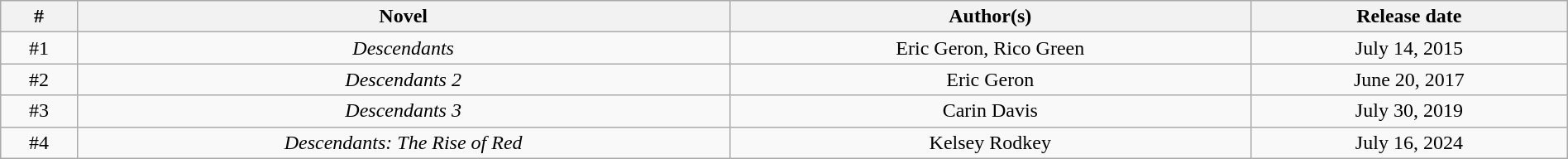<table class="wikitable sortable" width="100%" border="1" style="font-size: 100%; text-align:center">
<tr>
<th>#</th>
<th>Novel</th>
<th>Author(s)</th>
<th>Release date</th>
</tr>
<tr>
<td>#1</td>
<td><em>Descendants</em></td>
<td>Eric Geron, Rico Green</td>
<td>July 14, 2015</td>
</tr>
<tr>
<td>#2</td>
<td><em>Descendants 2</em></td>
<td>Eric Geron</td>
<td>June 20, 2017</td>
</tr>
<tr>
<td>#3</td>
<td><em>Descendants 3</em></td>
<td>Carin Davis</td>
<td>July 30, 2019</td>
</tr>
<tr>
<td>#4</td>
<td><em>Descendants: The Rise of Red</em></td>
<td>Kelsey Rodkey</td>
<td>July 16, 2024</td>
</tr>
</table>
